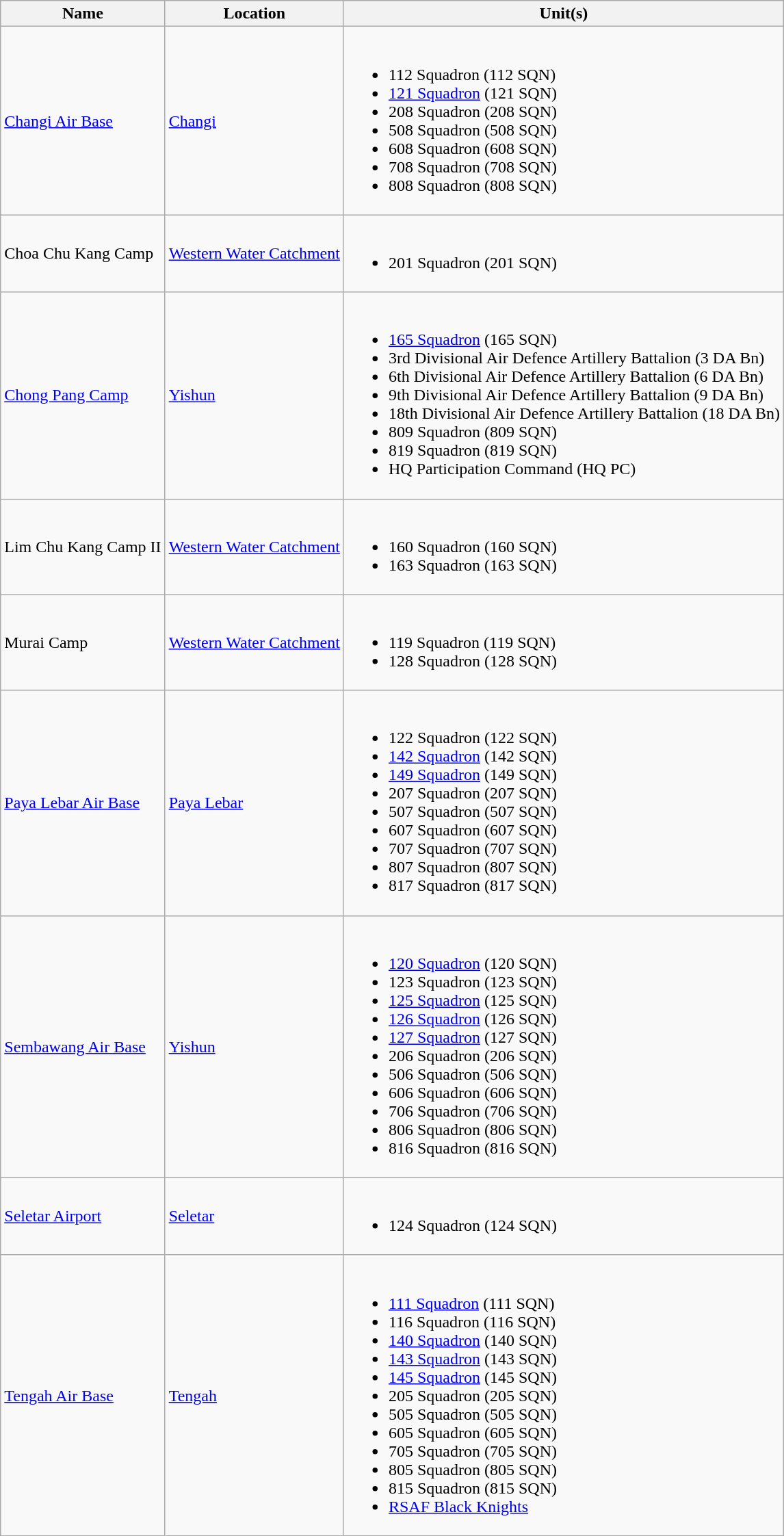<table class="wikitable sortable">
<tr>
<th>Name</th>
<th>Location</th>
<th class=unsortable>Unit(s)</th>
</tr>
<tr>
<td><a href='#'>Changi Air Base</a></td>
<td><a href='#'>Changi</a></td>
<td><br><ul><li>112 Squadron (112 SQN)</li><li><a href='#'>121 Squadron</a> (121 SQN)</li><li>208 Squadron (208 SQN)</li><li>508 Squadron (508 SQN)</li><li>608 Squadron (608 SQN)</li><li>708 Squadron (708 SQN)</li><li>808 Squadron (808 SQN)</li></ul></td>
</tr>
<tr>
<td>Choa Chu Kang Camp</td>
<td><a href='#'>Western Water Catchment</a></td>
<td><br><ul><li>201 Squadron (201 SQN)</li></ul></td>
</tr>
<tr>
<td><a href='#'>Chong Pang Camp</a></td>
<td><a href='#'>Yishun</a></td>
<td><br><ul><li><a href='#'>165 Squadron</a> (165 SQN)</li><li>3rd Divisional Air Defence Artillery Battalion (3 DA Bn)</li><li>6th Divisional Air Defence Artillery Battalion (6 DA Bn)</li><li>9th Divisional Air Defence Artillery Battalion (9 DA Bn)</li><li>18th Divisional Air Defence Artillery Battalion (18 DA Bn)</li><li>809 Squadron (809 SQN)</li><li>819 Squadron (819 SQN)</li><li>HQ Participation Command (HQ PC)</li></ul></td>
</tr>
<tr>
<td>Lim Chu Kang Camp II</td>
<td><a href='#'>Western Water Catchment</a></td>
<td><br><ul><li>160 Squadron (160 SQN)</li><li>163 Squadron (163 SQN)</li></ul></td>
</tr>
<tr>
<td>Murai Camp</td>
<td><a href='#'>Western Water Catchment</a></td>
<td><br><ul><li>119 Squadron (119 SQN)</li><li>128 Squadron (128 SQN)</li></ul></td>
</tr>
<tr>
<td><a href='#'>Paya Lebar Air Base</a></td>
<td><a href='#'>Paya Lebar</a></td>
<td><br><ul><li>122 Squadron (122 SQN)</li><li><a href='#'>142 Squadron</a> (142 SQN)</li><li><a href='#'>149 Squadron</a> (149 SQN)</li><li>207 Squadron (207 SQN)</li><li>507 Squadron (507 SQN)</li><li>607 Squadron (607 SQN)</li><li>707 Squadron (707 SQN)</li><li>807 Squadron (807 SQN)</li><li>817 Squadron (817 SQN)</li></ul></td>
</tr>
<tr>
<td><a href='#'>Sembawang Air Base</a></td>
<td><a href='#'>Yishun</a></td>
<td><br><ul><li><a href='#'>120 Squadron</a> (120 SQN)</li><li>123 Squadron (123 SQN)</li><li><a href='#'>125 Squadron</a> (125 SQN)</li><li><a href='#'>126 Squadron</a> (126 SQN)</li><li><a href='#'>127 Squadron</a> (127 SQN)</li><li>206 Squadron (206 SQN)</li><li>506 Squadron (506 SQN)</li><li>606 Squadron (606 SQN)</li><li>706 Squadron (706 SQN)</li><li>806 Squadron (806 SQN)</li><li>816 Squadron (816 SQN)</li></ul></td>
</tr>
<tr>
<td><a href='#'>Seletar Airport</a></td>
<td><a href='#'>Seletar</a></td>
<td><br><ul><li>124 Squadron (124 SQN)</li></ul></td>
</tr>
<tr>
<td><a href='#'>Tengah Air Base</a></td>
<td><a href='#'>Tengah</a></td>
<td><br><ul><li><a href='#'>111 Squadron</a> (111 SQN)</li><li>116 Squadron (116 SQN)</li><li><a href='#'>140 Squadron</a> (140 SQN)</li><li><a href='#'>143 Squadron</a> (143 SQN)</li><li><a href='#'>145 Squadron</a> (145 SQN)</li><li>205 Squadron (205 SQN)</li><li>505 Squadron (505 SQN)</li><li>605 Squadron (605 SQN)</li><li>705 Squadron (705 SQN)</li><li>805 Squadron (805 SQN)</li><li>815 Squadron (815 SQN)</li><li><a href='#'>RSAF Black Knights</a></li></ul></td>
</tr>
</table>
